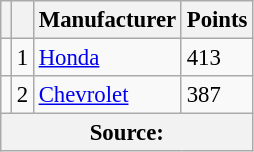<table class="wikitable" style="font-size: 95%;">
<tr>
<th scope="col"></th>
<th scope="col"></th>
<th scope="col">Manufacturer</th>
<th scope="col">Points</th>
</tr>
<tr>
<td align="left"></td>
<td align="center">1</td>
<td><a href='#'>Honda</a></td>
<td>413</td>
</tr>
<tr>
<td align="left"></td>
<td align="center">2</td>
<td><a href='#'>Chevrolet</a></td>
<td>387</td>
</tr>
<tr>
<th colspan=4>Source:</th>
</tr>
</table>
